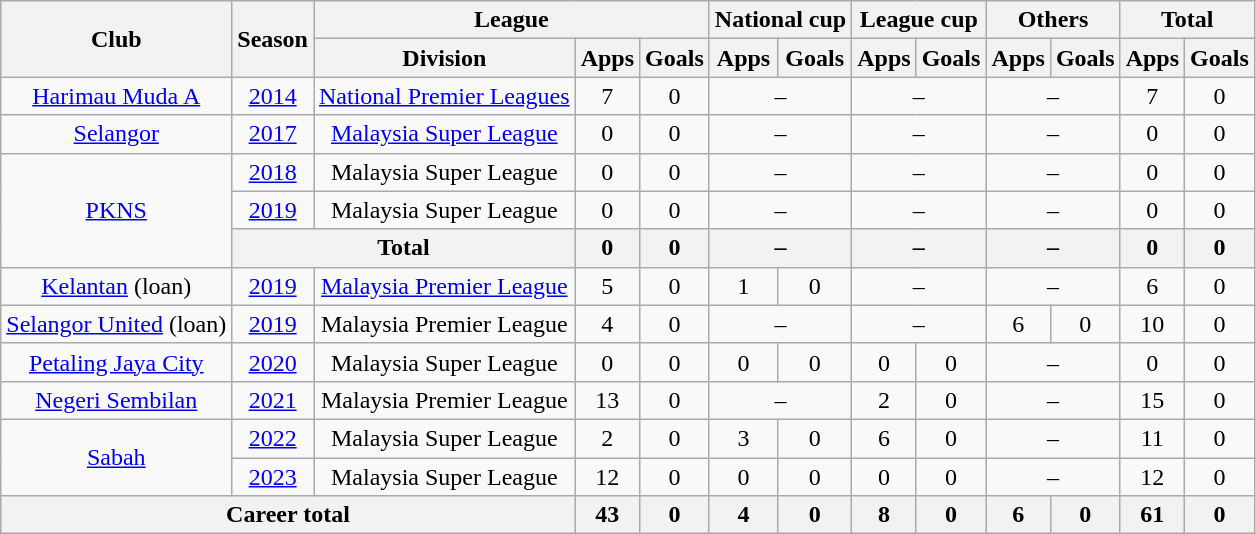<table class=wikitable style="text-align:center">
<tr>
<th rowspan="2">Club</th>
<th rowspan="2">Season</th>
<th colspan="3">League</th>
<th colspan="2">National cup</th>
<th colspan="2">League cup</th>
<th colspan="2">Others</th>
<th colspan="2">Total</th>
</tr>
<tr>
<th>Division</th>
<th>Apps</th>
<th>Goals</th>
<th>Apps</th>
<th>Goals</th>
<th>Apps</th>
<th>Goals</th>
<th>Apps</th>
<th>Goals</th>
<th>Apps</th>
<th>Goals</th>
</tr>
<tr>
<td><a href='#'>Harimau Muda A</a></td>
<td><a href='#'>2014</a></td>
<td><a href='#'>National Premier Leagues</a></td>
<td>7</td>
<td>0</td>
<td colspan="2">–</td>
<td colspan="2">–</td>
<td colspan="2">–</td>
<td>7</td>
<td>0</td>
</tr>
<tr>
<td><a href='#'>Selangor</a></td>
<td><a href='#'>2017</a></td>
<td><a href='#'>Malaysia Super League</a></td>
<td>0</td>
<td>0</td>
<td colspan="2">–</td>
<td colspan="2">–</td>
<td colspan="2">–</td>
<td>0</td>
<td>0</td>
</tr>
<tr>
<td rowspan="3"><a href='#'>PKNS</a></td>
<td><a href='#'>2018</a></td>
<td>Malaysia Super League</td>
<td>0</td>
<td>0</td>
<td colspan="2">–</td>
<td colspan="2">–</td>
<td colspan="2">–</td>
<td>0</td>
<td>0</td>
</tr>
<tr>
<td><a href='#'>2019</a></td>
<td>Malaysia Super League</td>
<td>0</td>
<td>0</td>
<td colspan="2">–</td>
<td colspan="2">–</td>
<td colspan="2">–</td>
<td>0</td>
<td>0</td>
</tr>
<tr>
<th colspan="2">Total</th>
<th>0</th>
<th>0</th>
<th colspan="2">–</th>
<th colspan="2">–</th>
<th colspan="2">–</th>
<th>0</th>
<th>0</th>
</tr>
<tr>
<td><a href='#'>Kelantan</a> (loan)</td>
<td><a href='#'>2019</a></td>
<td><a href='#'>Malaysia Premier League</a></td>
<td>5</td>
<td>0</td>
<td>1</td>
<td>0</td>
<td colspan="2">–</td>
<td colspan="2">–</td>
<td>6</td>
<td>0</td>
</tr>
<tr>
<td><a href='#'>Selangor United</a> (loan)</td>
<td><a href='#'>2019</a></td>
<td>Malaysia Premier League</td>
<td>4</td>
<td>0</td>
<td colspan="2">–</td>
<td colspan="2">–</td>
<td>6</td>
<td>0</td>
<td>10</td>
<td>0</td>
</tr>
<tr>
<td><a href='#'>Petaling Jaya City</a></td>
<td><a href='#'>2020</a></td>
<td>Malaysia Super League</td>
<td>0</td>
<td>0</td>
<td>0</td>
<td>0</td>
<td>0</td>
<td>0</td>
<td colspan="2">–</td>
<td>0</td>
<td>0</td>
</tr>
<tr>
<td><a href='#'>Negeri Sembilan</a></td>
<td><a href='#'>2021</a></td>
<td>Malaysia Premier League</td>
<td>13</td>
<td>0</td>
<td colspan="2">–</td>
<td>2</td>
<td>0</td>
<td colspan="2">–</td>
<td>15</td>
<td>0</td>
</tr>
<tr>
<td rowspan="2"><a href='#'>Sabah</a></td>
<td><a href='#'>2022</a></td>
<td>Malaysia Super League</td>
<td>2</td>
<td>0</td>
<td>3</td>
<td>0</td>
<td>6</td>
<td>0</td>
<td colspan="2">–</td>
<td>11</td>
<td>0</td>
</tr>
<tr>
<td><a href='#'>2023</a></td>
<td>Malaysia Super League</td>
<td>12</td>
<td>0</td>
<td>0</td>
<td>0</td>
<td>0</td>
<td>0</td>
<td colspan="2">–</td>
<td>12</td>
<td>0</td>
</tr>
<tr>
<th colspan="3">Career total</th>
<th>43</th>
<th>0</th>
<th>4</th>
<th>0</th>
<th>8</th>
<th>0</th>
<th>6</th>
<th>0</th>
<th>61</th>
<th>0</th>
</tr>
</table>
